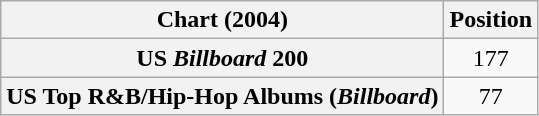<table class="wikitable sortable plainrowheaders" style="text-align:center">
<tr>
<th scope="col">Chart (2004)</th>
<th scope="col">Position</th>
</tr>
<tr>
<th scope="row">US <em>Billboard</em> 200</th>
<td align=center>177</td>
</tr>
<tr>
<th scope="row">US Top R&B/Hip-Hop Albums (<em>Billboard</em>)</th>
<td align=center>77</td>
</tr>
</table>
